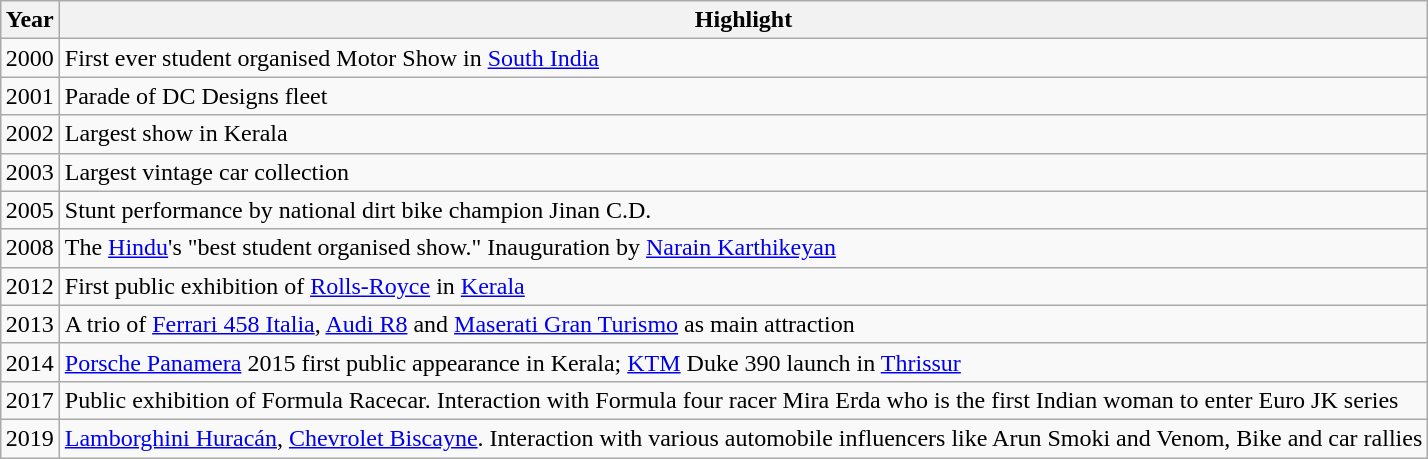<table class="wikitable sortable" style="margin: 1em auto 1em auto">
<tr class="unsortable" style="width:150px;">
<th>Year</th>
<th>Highlight</th>
</tr>
<tr>
<td>2000</td>
<td>First ever student organised Motor Show in <a href='#'>South India</a></td>
</tr>
<tr>
<td>2001</td>
<td>Parade of DC Designs fleet</td>
</tr>
<tr>
<td>2002</td>
<td>Largest show in Kerala</td>
</tr>
<tr>
<td>2003</td>
<td>Largest vintage car collection</td>
</tr>
<tr>
<td>2005</td>
<td>Stunt performance by national dirt bike champion Jinan C.D.</td>
</tr>
<tr>
<td>2008</td>
<td>The <a href='#'>Hindu</a>'s "best student organised show." Inauguration by <a href='#'>Narain Karthikeyan</a></td>
</tr>
<tr>
<td>2012</td>
<td>First public exhibition of <a href='#'>Rolls-Royce</a> in <a href='#'>Kerala</a></td>
</tr>
<tr>
<td>2013</td>
<td>A trio of <a href='#'>Ferrari 458 Italia</a>, <a href='#'>Audi R8</a> and <a href='#'>Maserati Gran Turismo</a> as main attraction</td>
</tr>
<tr>
<td>2014</td>
<td><a href='#'>Porsche Panamera</a> 2015 first public appearance in Kerala; <a href='#'>KTM</a> Duke 390 launch in <a href='#'>Thrissur</a></td>
</tr>
<tr>
<td>2017</td>
<td>Public exhibition of Formula Racecar. Interaction with Formula four racer Mira Erda who is the first Indian woman to enter Euro JK series</td>
</tr>
<tr>
<td>2019</td>
<td><a href='#'>Lamborghini Huracán</a>, <a href='#'>Chevrolet Biscayne</a>. Interaction with various automobile influencers like Arun Smoki and Venom, Bike and car rallies</td>
</tr>
</table>
